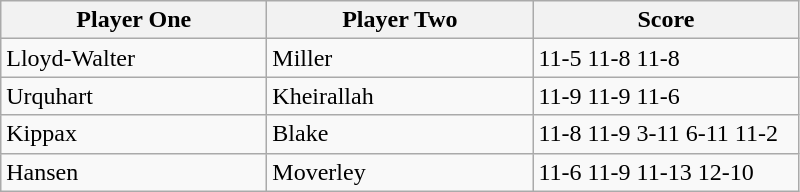<table class="wikitable">
<tr>
<th width=170>Player One</th>
<th width=170>Player Two</th>
<th width=170>Score</th>
</tr>
<tr>
<td> Lloyd-Walter</td>
<td> Miller</td>
<td>11-5 11-8 11-8</td>
</tr>
<tr>
<td> Urquhart</td>
<td> Kheirallah</td>
<td>11-9 11-9 11-6</td>
</tr>
<tr>
<td> Kippax</td>
<td> Blake</td>
<td>11-8 11-9 3-11 6-11 11-2</td>
</tr>
<tr>
<td> Hansen</td>
<td> Moverley</td>
<td>11-6 11-9 11-13 12-10</td>
</tr>
</table>
